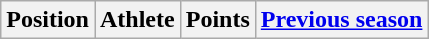<table class="wikitable">
<tr>
<th>Position</th>
<th>Athlete</th>
<th>Points</th>
<th><a href='#'>Previous season</a><br></th>
</tr>
</table>
